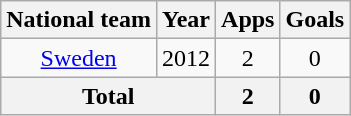<table class="wikitable" style="text-align:center">
<tr>
<th>National team</th>
<th>Year</th>
<th>Apps</th>
<th>Goals</th>
</tr>
<tr>
<td rowspan="1"><a href='#'>Sweden</a></td>
<td>2012</td>
<td>2</td>
<td>0</td>
</tr>
<tr>
<th colspan="2">Total</th>
<th>2</th>
<th>0</th>
</tr>
</table>
